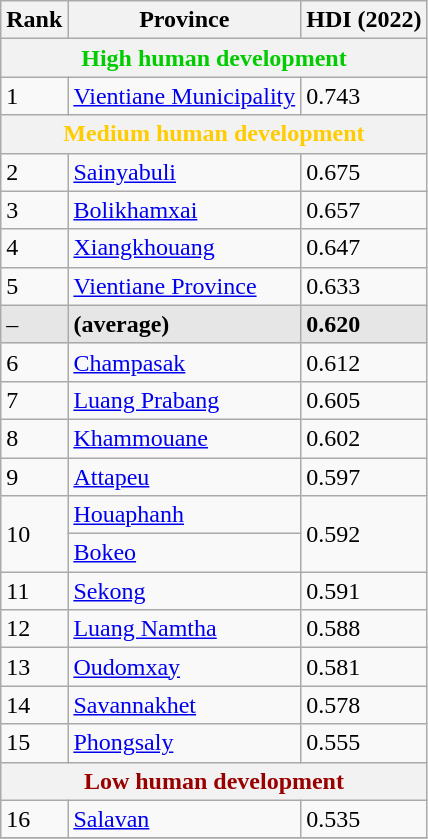<table class="wikitable sortable">
<tr>
<th class="sort">Rank</th>
<th class="sort">Province</th>
<th class="sort">HDI (2022)</th>
</tr>
<tr>
<th colspan="3" style="color:#0c0;">High human development</th>
</tr>
<tr>
<td>1</td>
<td style="text-align:left"><a href='#'>Vientiane Municipality</a></td>
<td>0.743</td>
</tr>
<tr>
<th colspan="3" style="color:#fc0;">Medium human development</th>
</tr>
<tr>
<td>2</td>
<td style="text-align:left"><a href='#'>Sainyabuli</a></td>
<td>0.675</td>
</tr>
<tr>
<td>3</td>
<td style="text-align:left"><a href='#'>Bolikhamxai</a></td>
<td>0.657</td>
</tr>
<tr>
<td>4</td>
<td style="text-align:left"><a href='#'>Xiangkhouang</a></td>
<td>0.647</td>
</tr>
<tr>
<td>5</td>
<td style="text-align:left"><a href='#'>Vientiane Province</a></td>
<td>0.633</td>
</tr>
<tr style="background:#e6e6e6">
<td>–</td>
<td style="text-align:left"><strong></strong> <strong>(average)</strong></td>
<td><strong>0.620</strong></td>
</tr>
<tr>
<td>6</td>
<td style="text-align:left"><a href='#'>Champasak</a></td>
<td>0.612</td>
</tr>
<tr>
<td>7</td>
<td style="text-align:left"><a href='#'>Luang Prabang</a></td>
<td>0.605</td>
</tr>
<tr>
<td>8</td>
<td style="text-align:left"><a href='#'>Khammouane</a></td>
<td>0.602</td>
</tr>
<tr>
<td>9</td>
<td style="text-align:left"><a href='#'>Attapeu</a></td>
<td>0.597</td>
</tr>
<tr>
<td rowspan="2">10</td>
<td style="text-align:left"><a href='#'>Houaphanh</a></td>
<td rowspan="2">0.592</td>
</tr>
<tr>
<td style="text-align:left"><a href='#'>Bokeo</a></td>
</tr>
<tr>
<td>11</td>
<td style="text-align:left"><a href='#'>Sekong</a></td>
<td>0.591</td>
</tr>
<tr>
<td>12</td>
<td style="text-align:left"><a href='#'>Luang Namtha</a></td>
<td>0.588</td>
</tr>
<tr>
<td>13</td>
<td style="text-align:left"><a href='#'>Oudomxay</a></td>
<td>0.581</td>
</tr>
<tr>
<td>14</td>
<td style="text-align:left"><a href='#'>Savannakhet</a></td>
<td>0.578</td>
</tr>
<tr>
<td>15</td>
<td style="text-align:left"><a href='#'>Phongsaly</a></td>
<td>0.555</td>
</tr>
<tr>
<th colspan="3" style="color:#900;">Low human development</th>
</tr>
<tr>
<td>16</td>
<td style="text-align:left"><a href='#'>Salavan</a></td>
<td>0.535</td>
</tr>
<tr>
</tr>
</table>
